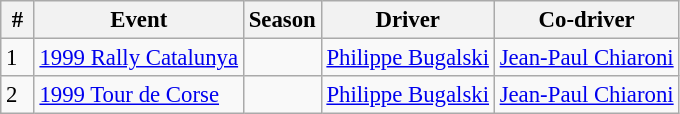<table class="wikitable" style="font-size: 95%; ">
<tr>
<th> # </th>
<th>Event</th>
<th>Season</th>
<th>Driver</th>
<th>Co-driver</th>
</tr>
<tr>
<td>1</td>
<td> <a href='#'>1999 Rally Catalunya</a></td>
<td></td>
<td> <a href='#'>Philippe Bugalski</a></td>
<td> <a href='#'>Jean-Paul Chiaroni</a></td>
</tr>
<tr>
<td>2</td>
<td> <a href='#'>1999 Tour de Corse</a></td>
<td></td>
<td> <a href='#'>Philippe Bugalski</a></td>
<td> <a href='#'>Jean-Paul Chiaroni</a></td>
</tr>
</table>
